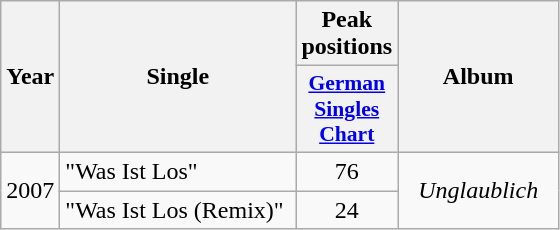<table class="wikitable">
<tr>
<th align="center" rowspan="2" width="10">Year</th>
<th align="center" rowspan="2" width="150">Single</th>
<th align="center" colspan="1" width="20">Peak positions</th>
<th align="center" rowspan="2" width="100">Album</th>
</tr>
<tr>
<th scope="col" style="width:3em;font-size:90%;"><a href='#'>German Singles Chart</a></th>
</tr>
<tr>
<td style="text-align:center;" rowspan=2>2007</td>
<td>"Was Ist Los"</td>
<td style="text-align:center;">76</td>
<td style="text-align:center;" rowspan=2><em>Unglaublich</em></td>
</tr>
<tr>
<td>"Was Ist Los (Remix)"</td>
<td style="text-align:center;">24</td>
</tr>
</table>
